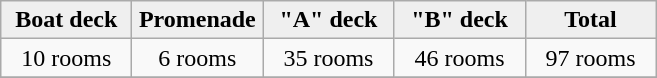<table class="wikitable">
<tr>
<th style="background:#efefef; text-align:center; "><strong>Boat deck</strong></th>
<th style="background:#efefef; text-align:center; "><strong>Promenade</strong></th>
<th style="background:#efefef; text-align:center; "><strong>"A" deck</strong></th>
<th style="background:#efefef; text-align:center; "><strong>"B" deck</strong></th>
<th style="background:#efefef; text-align:center; "><strong>Total</strong></th>
</tr>
<tr>
<td width=80px; align=center>10 rooms</td>
<td width=80px; align=center>6 rooms</td>
<td width=80px; align=center>35 rooms</td>
<td width=80px; align=center>46 rooms</td>
<td width=80px; align=center>97 rooms</td>
</tr>
<tr>
</tr>
</table>
